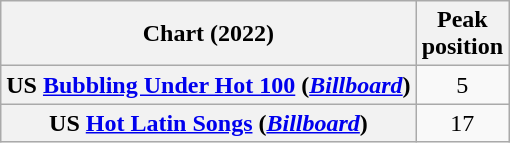<table class="wikitable sortable plainrowheaders" style="text-align:center">
<tr>
<th scope="col">Chart (2022)</th>
<th scope="col">Peak<br>position</th>
</tr>
<tr>
<th scope="row">US <a href='#'>Bubbling Under Hot 100</a> (<em><a href='#'>Billboard</a></em>)</th>
<td>5</td>
</tr>
<tr>
<th scope="row">US <a href='#'>Hot Latin Songs</a> (<em><a href='#'>Billboard</a></em>)</th>
<td>17</td>
</tr>
</table>
